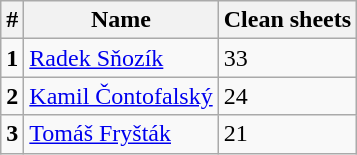<table class="wikitable">
<tr>
<th>#</th>
<th>Name</th>
<th>Clean sheets</th>
</tr>
<tr>
<td><strong>1</strong></td>
<td> <a href='#'>Radek Sňozík</a></td>
<td>33</td>
</tr>
<tr>
<td><strong>2</strong></td>
<td> <a href='#'>Kamil Čontofalský</a></td>
<td>24</td>
</tr>
<tr>
<td><strong>3</strong></td>
<td> <a href='#'>Tomáš Fryšták</a></td>
<td>21</td>
</tr>
</table>
